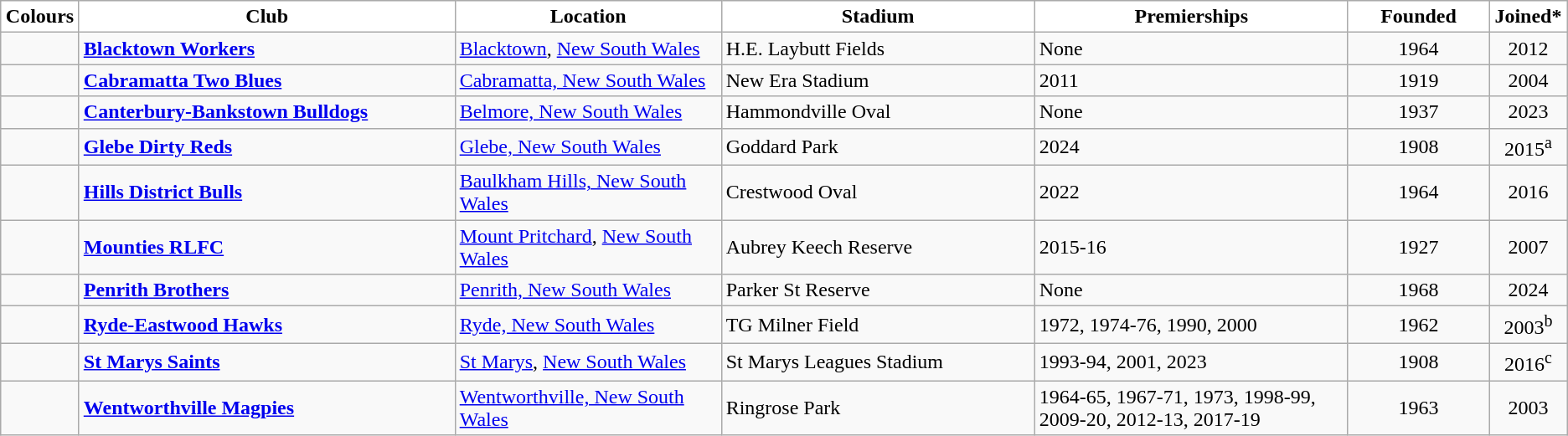<table class="wikitable"; text-align:left">
<tr>
<th style="background:white; width:5%">Colours</th>
<th style="background:white; width:24%">Club</th>
<th style="background:white; width:17%">Location</th>
<th style="background:white; width:20%">Stadium</th>
<th style="background:white; width:20%">Premierships</th>
<th style="background:white; width:9%">Founded</th>
<th style="background:white; width:9%">Joined*</th>
</tr>
<tr>
<td align=center></td>
<td><strong><a href='#'>Blacktown Workers</a></strong></td>
<td><a href='#'>Blacktown</a>, <a href='#'>New South Wales</a></td>
<td>H.E. Laybutt Fields</td>
<td>None</td>
<td align="center">1964</td>
<td align=center>2012</td>
</tr>
<tr>
<td align="center"></td>
<td><strong><a href='#'>Cabramatta Two Blues</a></strong></td>
<td><a href='#'>Cabramatta, New South Wales</a></td>
<td>New Era Stadium</td>
<td>2011</td>
<td align="center">1919</td>
<td align="center">2004</td>
</tr>
<tr>
<td align="center"></td>
<td><strong><a href='#'>Canterbury-Bankstown Bulldogs</a></strong></td>
<td><a href='#'>Belmore, New South Wales</a></td>
<td>Hammondville Oval</td>
<td>None</td>
<td align="center">1937</td>
<td align="center">2023</td>
</tr>
<tr>
<td align="center"></td>
<td><strong><a href='#'>Glebe Dirty Reds</a></strong></td>
<td><a href='#'>Glebe, New South Wales</a></td>
<td>Goddard Park</td>
<td>2024</td>
<td align="center">1908</td>
<td align="center">2015<sup>a</sup></td>
</tr>
<tr>
<td align="center"></td>
<td><strong><a href='#'>Hills District Bulls</a></strong></td>
<td><a href='#'>Baulkham Hills, New South Wales</a></td>
<td>Crestwood Oval</td>
<td>2022</td>
<td align="center">1964</td>
<td align="center">2016</td>
</tr>
<tr>
<td align=center></td>
<td><strong><a href='#'>Mounties RLFC</a></strong></td>
<td><a href='#'>Mount Pritchard</a>, <a href='#'>New South Wales</a></td>
<td>Aubrey Keech Reserve</td>
<td>2015-16</td>
<td align="center">1927</td>
<td align=center>2007</td>
</tr>
<tr>
<td align="center"></td>
<td><a href='#'><strong>Penrith Brothers</strong></a></td>
<td><a href='#'>Penrith, New South Wales</a></td>
<td>Parker St Reserve</td>
<td>None</td>
<td align="center">1968</td>
<td align="center">2024</td>
</tr>
<tr>
<td align="center"></td>
<td><strong><a href='#'>Ryde-Eastwood Hawks</a></strong></td>
<td><a href='#'>Ryde, New South Wales</a></td>
<td>TG Milner Field</td>
<td>1972, 1974-76, 1990, 2000</td>
<td align="center">1962</td>
<td align="center">2003<sup>b</sup></td>
</tr>
<tr>
<td align="center"></td>
<td><strong><a href='#'>St Marys Saints</a></strong></td>
<td><a href='#'>St Marys</a>, <a href='#'>New South Wales</a></td>
<td>St Marys Leagues Stadium</td>
<td>1993-94, 2001, 2023</td>
<td align="center">1908</td>
<td align="center">2016<sup>c</sup></td>
</tr>
<tr>
<td align="center"></td>
<td><strong><a href='#'>Wentworthville Magpies</a></strong></td>
<td><a href='#'>Wentworthville, New South Wales</a></td>
<td>Ringrose Park</td>
<td>1964-65, 1967-71, 1973, 1998-99, 2009-20, 2012-13, 2017-19</td>
<td align="center">1963</td>
<td align="center">2003</td>
</tr>
</table>
